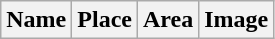<table class="wikitable">
<tr>
<th>Name</th>
<th>Place</th>
<th>Area</th>
<th>Image<br>









</th>
</tr>
</table>
